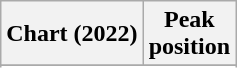<table class="wikitable sortable plainrowheaders" style="text-align:center">
<tr>
<th scope="col">Chart (2022)</th>
<th scope="col">Peak<br>position</th>
</tr>
<tr>
</tr>
<tr>
</tr>
</table>
